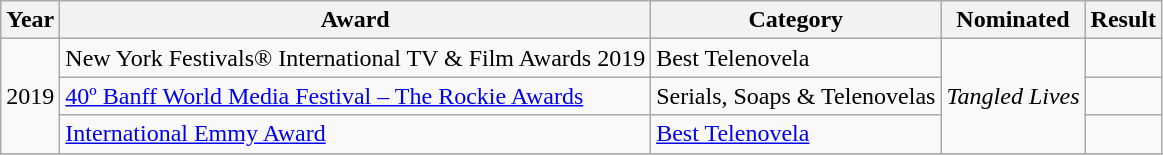<table class="wikitable plainrowheaders">
<tr>
<th scope="col">Year</th>
<th scope="col">Award</th>
<th scope="col">Category</th>
<th scope="col">Nominated</th>
<th scope="col">Result</th>
</tr>
<tr>
<td rowspan="3">2019</td>
<td>New York Festivals® International TV & Film Awards 2019</td>
<td>Best Telenovela</td>
<td rowspan="3"><em>Tangled Lives</em></td>
<td></td>
</tr>
<tr>
<td><a href='#'>40º Banff World Media Festival – The Rockie Awards</a></td>
<td>Serials, Soaps & Telenovelas</td>
<td></td>
</tr>
<tr>
<td><a href='#'>International Emmy Award</a></td>
<td><a href='#'>Best Telenovela</a></td>
<td></td>
</tr>
<tr>
</tr>
</table>
